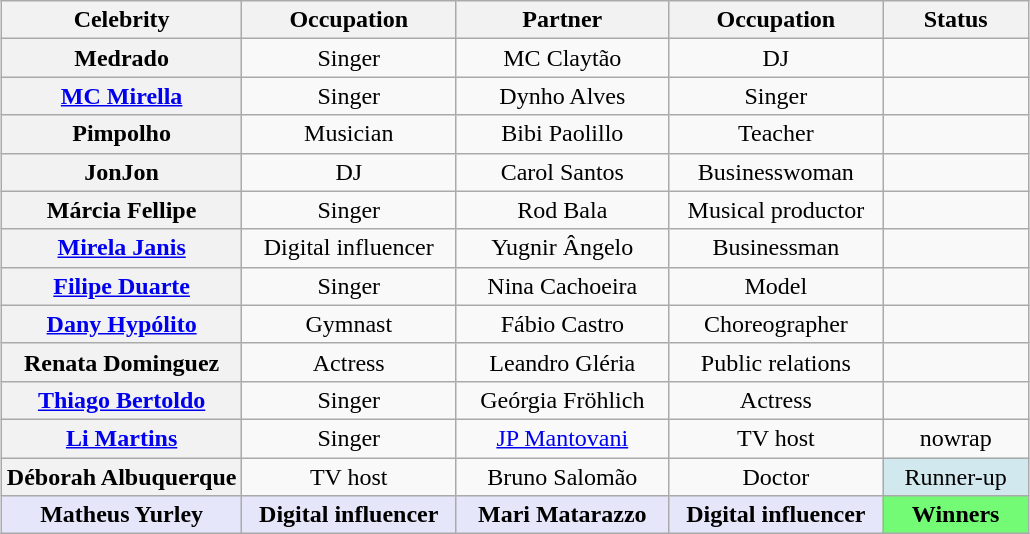<table class= "wikitable sortable" style="text-align: center; margin:1em auto; align: center">
<tr>
<th width=135>Celebrity</th>
<th width=135>Occupation</th>
<th width=135>Partner</th>
<th width=135>Occupation</th>
<th width=090>Status</th>
</tr>
<tr>
<th>Medrado</th>
<td>Singer</td>
<td>MC Claytão</td>
<td>DJ</td>
<td></td>
</tr>
<tr>
<th><a href='#'>MC Mirella</a></th>
<td>Singer</td>
<td>Dynho Alves</td>
<td>Singer</td>
<td></td>
</tr>
<tr>
<th>Pimpolho</th>
<td>Musician</td>
<td>Bibi Paolillo</td>
<td>Teacher</td>
<td></td>
</tr>
<tr>
<th>JonJon</th>
<td>DJ</td>
<td>Carol Santos</td>
<td>Businesswoman</td>
<td></td>
</tr>
<tr>
<th>Márcia Fellipe</th>
<td>Singer</td>
<td>Rod Bala</td>
<td>Musical productor</td>
<td></td>
</tr>
<tr>
<th><a href='#'>Mirela Janis</a></th>
<td>Digital influencer</td>
<td>Yugnir Ângelo</td>
<td>Businessman</td>
<td></td>
</tr>
<tr>
<th><a href='#'>Filipe Duarte</a></th>
<td>Singer</td>
<td>Nina Cachoeira</td>
<td>Model</td>
<td></td>
</tr>
<tr>
<th><a href='#'>Dany Hypólito</a></th>
<td>Gymnast</td>
<td>Fábio Castro</td>
<td>Choreographer</td>
<td></td>
</tr>
<tr>
<th>Renata Dominguez</th>
<td>Actress</td>
<td>Leandro Gléria</td>
<td>Public relations</td>
<td></td>
</tr>
<tr>
<th><a href='#'>Thiago Bertoldo</a></th>
<td>Singer</td>
<td nowrap>Geórgia Fröhlich</td>
<td>Actress</td>
<td></td>
</tr>
<tr>
<th><a href='#'>Li Martins</a></th>
<td>Singer</td>
<td><a href='#'>JP Mantovani</a></td>
<td>TV host</td>
<td>nowrap </td>
</tr>
<tr>
<th nowrap>Déborah Albuquerque</th>
<td>TV host</td>
<td>Bruno Salomão</td>
<td>Doctor</td>
<td bgcolor=D1E8EF>Runner-up<br></td>
</tr>
<tr>
<td bgcolor="E6E6FA"><strong>Matheus Yurley</strong></td>
<td bgcolor="E6E6FA"><strong>Digital influencer</strong></td>
<td bgcolor="E6E6FA"><strong>Mari Matarazzo</strong></td>
<td bgcolor="E6E6FA"><strong>Digital influencer</strong></td>
<td bgcolor=73FB76><strong>Winners</strong><br></td>
</tr>
</table>
